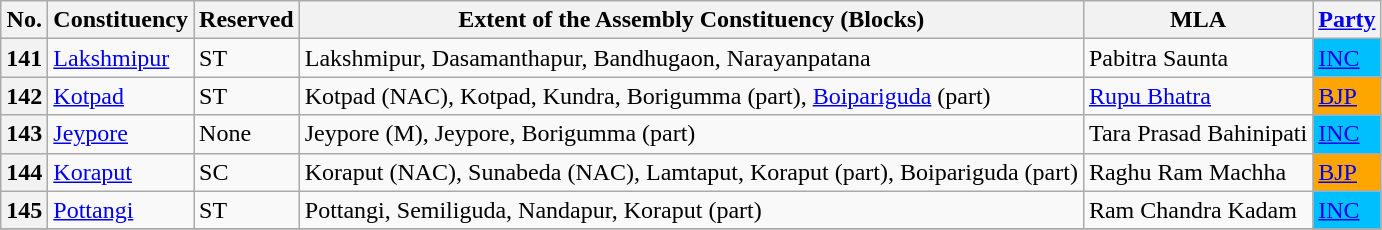<table class="wikitable sortable">
<tr>
<th>No.</th>
<th>Constituency</th>
<th>Reserved</th>
<th>Extent of the Assembly Constituency (Blocks)</th>
<th>MLA</th>
<th><a href='#'>Party</a></th>
</tr>
<tr>
<th>141</th>
<td><a href='#'>Lakshmipur</a></td>
<td>ST</td>
<td>Lakshmipur,  Dasamanthapur, Bandhugaon, Narayanpatana</td>
<td>Pabitra Saunta</td>
<td bgcolor="#00BFFF"><a href='#'><span>INC</span></a></td>
</tr>
<tr>
<th>142</th>
<td><a href='#'>Kotpad</a></td>
<td>ST</td>
<td>Kotpad (NAC), Kotpad,  Kundra, Borigumma (part), <a href='#'>Boipariguda</a> (part)</td>
<td><a href='#'>Rupu Bhatra</a></td>
<td bgcolor="orange"><a href='#'><span>BJP</span></a></td>
</tr>
<tr>
<th>143</th>
<td><a href='#'>Jeypore</a></td>
<td>None</td>
<td>Jeypore (M), Jeypore, Borigumma (part)</td>
<td>Tara Prasad Bahinipati</td>
<td style="background:#00BFFF"><a href='#'><span>INC</span></a></td>
</tr>
<tr>
<th>144</th>
<td><a href='#'>Koraput</a></td>
<td>SC</td>
<td>Koraput (NAC), Sunabeda (NAC), Lamtaput, Koraput (part), Boipariguda (part)</td>
<td>Raghu Ram Machha</td>
<td bgcolor="orange"><a href='#'><span>BJP</span></a></td>
</tr>
<tr>
<th>145</th>
<td><a href='#'>Pottangi</a></td>
<td>ST</td>
<td>Pottangi, Semiliguda, Nandapur, Koraput (part)</td>
<td>Ram Chandra Kadam</td>
<td bgcolor="#00BFFF"><a href='#'><span>INC</span></a></td>
</tr>
<tr>
</tr>
</table>
